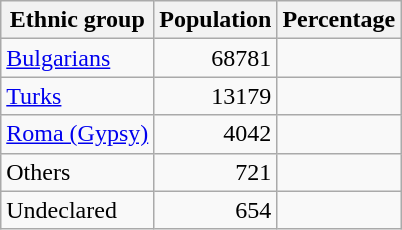<table class="wikitable sortable">
<tr>
<th>Ethnic group</th>
<th>Population</th>
<th>Percentage</th>
</tr>
<tr>
<td><a href='#'>Bulgarians</a></td>
<td align="right">68781</td>
<td align="right"></td>
</tr>
<tr>
<td><a href='#'>Turks</a></td>
<td align="right">13179</td>
<td align="right"></td>
</tr>
<tr>
<td><a href='#'>Roma (Gypsy)</a></td>
<td align="right">4042</td>
<td align="right"></td>
</tr>
<tr>
<td>Others</td>
<td align="right">721</td>
<td align="right"></td>
</tr>
<tr>
<td>Undeclared</td>
<td align="right">654</td>
<td align="right"></td>
</tr>
</table>
